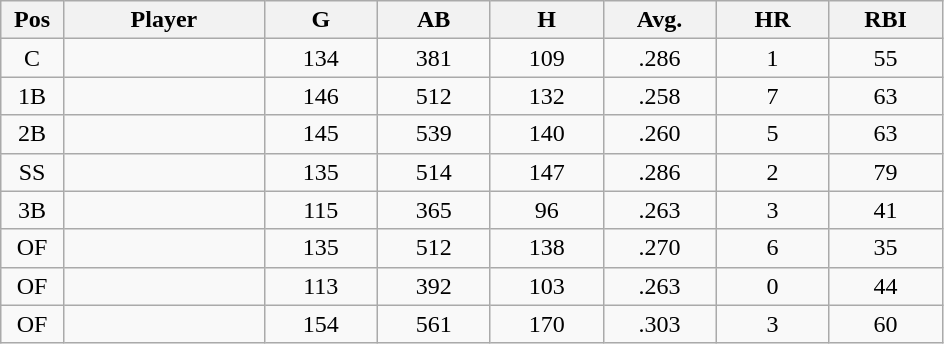<table class="wikitable sortable">
<tr>
<th bgcolor="#DDDDFF" width="5%">Pos</th>
<th bgcolor="#DDDDFF" width="16%">Player</th>
<th bgcolor="#DDDDFF" width="9%">G</th>
<th bgcolor="#DDDDFF" width="9%">AB</th>
<th bgcolor="#DDDDFF" width="9%">H</th>
<th bgcolor="#DDDDFF" width="9%">Avg.</th>
<th bgcolor="#DDDDFF" width="9%">HR</th>
<th bgcolor="#DDDDFF" width="9%">RBI</th>
</tr>
<tr align="center">
<td>C</td>
<td></td>
<td>134</td>
<td>381</td>
<td>109</td>
<td>.286</td>
<td>1</td>
<td>55</td>
</tr>
<tr align="center">
<td>1B</td>
<td></td>
<td>146</td>
<td>512</td>
<td>132</td>
<td>.258</td>
<td>7</td>
<td>63</td>
</tr>
<tr align="center">
<td>2B</td>
<td></td>
<td>145</td>
<td>539</td>
<td>140</td>
<td>.260</td>
<td>5</td>
<td>63</td>
</tr>
<tr align="center">
<td>SS</td>
<td></td>
<td>135</td>
<td>514</td>
<td>147</td>
<td>.286</td>
<td>2</td>
<td>79</td>
</tr>
<tr align="center">
<td>3B</td>
<td></td>
<td>115</td>
<td>365</td>
<td>96</td>
<td>.263</td>
<td>3</td>
<td>41</td>
</tr>
<tr align="center">
<td>OF</td>
<td></td>
<td>135</td>
<td>512</td>
<td>138</td>
<td>.270</td>
<td>6</td>
<td>35</td>
</tr>
<tr align="center">
<td>OF</td>
<td></td>
<td>113</td>
<td>392</td>
<td>103</td>
<td>.263</td>
<td>0</td>
<td>44</td>
</tr>
<tr align="center">
<td>OF</td>
<td></td>
<td>154</td>
<td>561</td>
<td>170</td>
<td>.303</td>
<td>3</td>
<td>60</td>
</tr>
</table>
